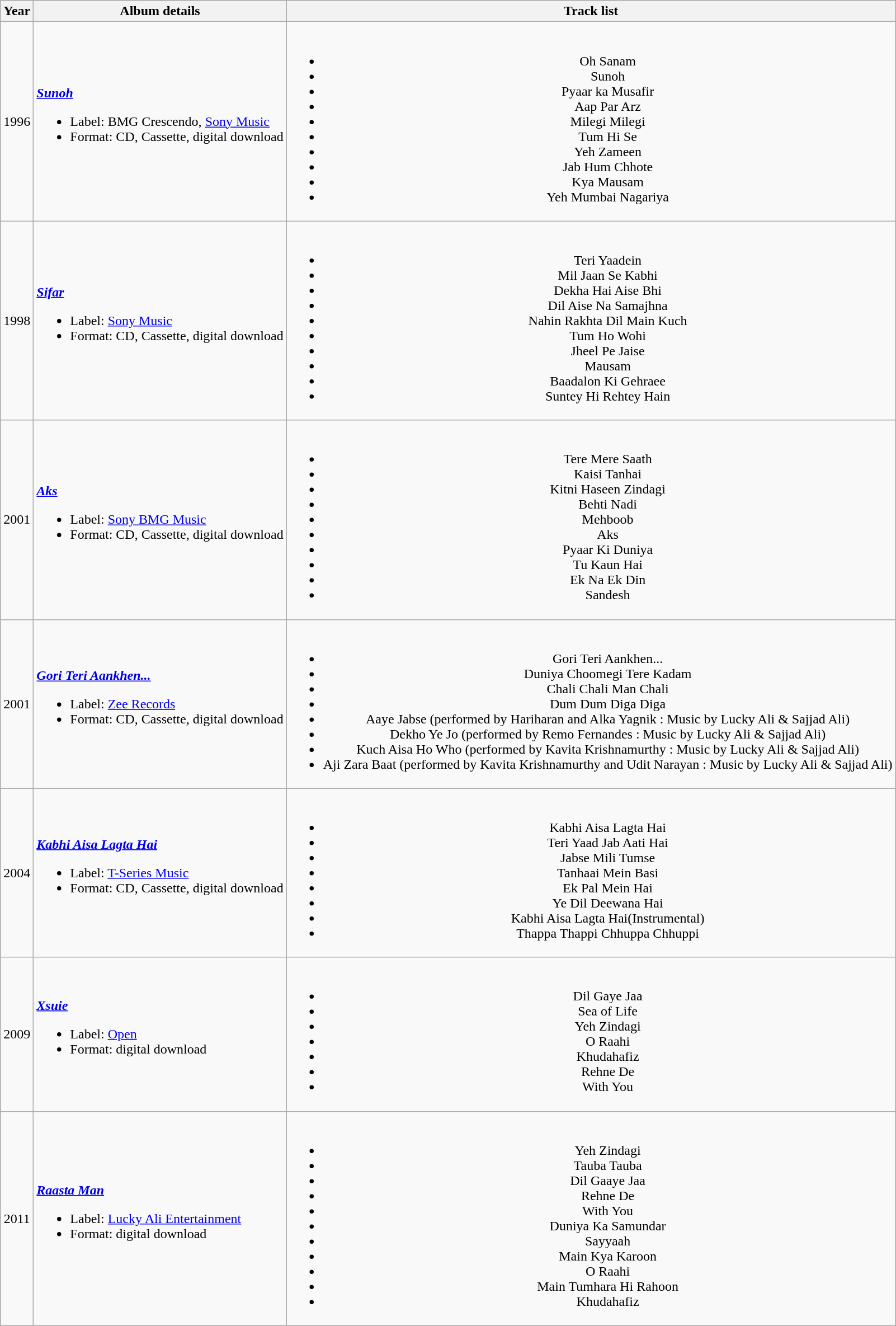<table class="wikitable" style="text-align:center;">
<tr>
<th>Year</th>
<th>Album details</th>
<th>Track list</th>
</tr>
<tr>
<td>1996</td>
<td style="text-align:left;"><strong><em><a href='#'>Sunoh</a></em></strong><br><ul><li>Label: BMG Crescendo, <a href='#'>Sony Music</a></li><li>Format: CD, Cassette, digital download</li></ul></td>
<td><br><ul><li>Oh Sanam</li><li>Sunoh</li><li>Pyaar ka Musafir</li><li>Aap Par Arz</li><li>Milegi Milegi</li><li>Tum Hi Se</li><li>Yeh Zameen</li><li>Jab Hum Chhote</li><li>Kya Mausam</li><li>Yeh Mumbai Nagariya</li></ul></td>
</tr>
<tr>
<td>1998</td>
<td style="text-align:left;"><strong><em><a href='#'>Sifar</a></em></strong><br><ul><li>Label: <a href='#'>Sony Music</a></li><li>Format: CD, Cassette, digital download</li></ul></td>
<td><br><ul><li>Teri Yaadein</li><li>Mil Jaan Se Kabhi</li><li>Dekha Hai Aise Bhi</li><li>Dil Aise Na Samajhna</li><li>Nahin Rakhta Dil Main Kuch</li><li>Tum Ho Wohi</li><li>Jheel Pe Jaise</li><li>Mausam</li><li>Baadalon Ki Gehraee</li><li>Suntey Hi Rehtey Hain</li></ul></td>
</tr>
<tr>
<td>2001</td>
<td style="text-align:left;"><strong><em><a href='#'>Aks</a></em></strong><br><ul><li>Label: <a href='#'>Sony BMG Music</a></li><li>Format: CD, Cassette, digital download</li></ul></td>
<td><br><ul><li>Tere Mere Saath</li><li>Kaisi Tanhai</li><li>Kitni Haseen Zindagi</li><li>Behti Nadi</li><li>Mehboob</li><li>Aks</li><li>Pyaar Ki Duniya</li><li>Tu Kaun Hai</li><li>Ek Na Ek Din</li><li>Sandesh</li></ul></td>
</tr>
<tr>
<td>2001</td>
<td style="text-align:left;"><strong><em><a href='#'>Gori Teri Aankhen...</a></em></strong><br><ul><li>Label: <a href='#'>Zee Records</a></li><li>Format: CD, Cassette, digital download</li></ul></td>
<td><br><ul><li>Gori Teri Aankhen...</li><li>Duniya Choomegi Tere Kadam</li><li>Chali Chali Man Chali</li><li>Dum Dum Diga Diga</li><li>Aaye Jabse (performed by Hariharan and Alka Yagnik : Music by Lucky Ali & Sajjad Ali)</li><li>Dekho Ye Jo (performed by Remo Fernandes : Music by Lucky Ali & Sajjad Ali)</li><li>Kuch Aisa Ho Who (performed by Kavita Krishnamurthy : Music by Lucky Ali & Sajjad Ali)</li><li>Aji Zara Baat (performed by Kavita Krishnamurthy and Udit Narayan : Music by Lucky Ali & Sajjad Ali)</li></ul></td>
</tr>
<tr>
<td>2004</td>
<td style="text-align:left;"><strong><em><a href='#'>Kabhi Aisa Lagta Hai</a></em></strong><br><ul><li>Label: <a href='#'>T-Series Music</a></li><li>Format: CD, Cassette, digital download</li></ul></td>
<td><br><ul><li>Kabhi Aisa Lagta Hai</li><li>Teri Yaad Jab Aati Hai</li><li>Jabse Mili Tumse</li><li>Tanhaai Mein Basi</li><li>Ek Pal Mein Hai</li><li>Ye Dil Deewana Hai</li><li>Kabhi Aisa Lagta Hai(Instrumental)</li><li>Thappa Thappi Chhuppa Chhuppi</li></ul></td>
</tr>
<tr>
<td>2009</td>
<td style="text-align:left;"><strong><em><a href='#'>Xsuie</a></em></strong><br><ul><li>Label: <a href='#'>Open</a></li><li>Format: digital download</li></ul></td>
<td><br><ul><li>Dil Gaye Jaa</li><li>Sea of Life</li><li>Yeh Zindagi</li><li>O Raahi</li><li>Khudahafiz</li><li>Rehne De</li><li>With You</li></ul></td>
</tr>
<tr>
<td>2011</td>
<td style="text-align:left;"><strong><em><a href='#'>Raasta Man</a></em></strong><br><ul><li>Label: <a href='#'>Lucky Ali Entertainment</a></li><li>Format: digital download</li></ul></td>
<td><br><ul><li>Yeh Zindagi</li><li>Tauba Tauba</li><li>Dil Gaaye Jaa</li><li>Rehne De</li><li>With You</li><li>Duniya Ka Samundar</li><li>Sayyaah</li><li>Main Kya Karoon</li><li>O Raahi</li><li>Main Tumhara Hi Rahoon</li><li>Khudahafiz</li></ul></td>
</tr>
</table>
